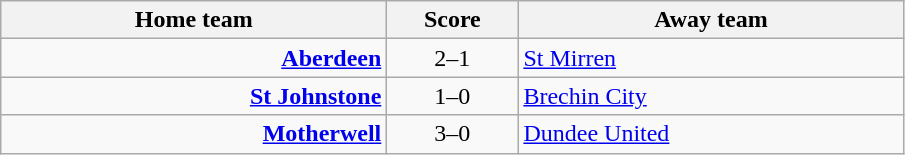<table class="wikitable" style="border-collapse: collapse;">
<tr>
<th align="right" width="250">Home team</th>
<th align="center" width="80"> Score </th>
<th align="left" width="250">Away team</th>
</tr>
<tr>
<td style="text-align: right;"><strong><a href='#'>Aberdeen</a></strong></td>
<td style="text-align: center;">2–1</td>
<td style="text-align: left;"><a href='#'>St Mirren</a></td>
</tr>
<tr>
<td style="text-align: right;"><strong><a href='#'>St Johnstone</a></strong></td>
<td style="text-align: center;">1–0</td>
<td style="text-align: left;"><a href='#'>Brechin City</a></td>
</tr>
<tr>
<td style="text-align: right;"><strong><a href='#'>Motherwell</a></strong></td>
<td style="text-align: center;">3–0</td>
<td style="text-align: left;"><a href='#'>Dundee United</a></td>
</tr>
</table>
